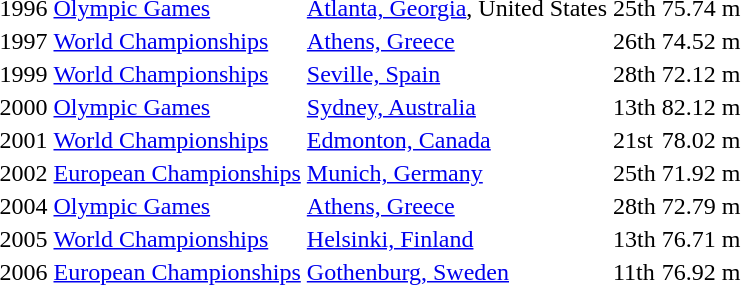<table>
<tr>
<td>1996</td>
<td><a href='#'>Olympic Games</a></td>
<td><a href='#'>Atlanta, Georgia</a>, United States</td>
<td>25th</td>
<td>75.74 m</td>
</tr>
<tr>
<td>1997</td>
<td><a href='#'>World Championships</a></td>
<td><a href='#'>Athens, Greece</a></td>
<td>26th</td>
<td>74.52 m</td>
</tr>
<tr>
<td>1999</td>
<td><a href='#'>World Championships</a></td>
<td><a href='#'>Seville, Spain</a></td>
<td>28th</td>
<td>72.12 m</td>
</tr>
<tr>
<td>2000</td>
<td><a href='#'>Olympic Games</a></td>
<td><a href='#'>Sydney, Australia</a></td>
<td>13th</td>
<td>82.12 m</td>
</tr>
<tr>
<td>2001</td>
<td><a href='#'>World Championships</a></td>
<td><a href='#'>Edmonton, Canada</a></td>
<td>21st</td>
<td>78.02 m</td>
</tr>
<tr>
<td>2002</td>
<td><a href='#'>European Championships</a></td>
<td><a href='#'>Munich, Germany</a></td>
<td>25th</td>
<td>71.92 m</td>
</tr>
<tr>
<td>2004</td>
<td><a href='#'>Olympic Games</a></td>
<td><a href='#'>Athens, Greece</a></td>
<td>28th</td>
<td>72.79 m</td>
</tr>
<tr>
<td>2005</td>
<td><a href='#'>World Championships</a></td>
<td><a href='#'>Helsinki, Finland</a></td>
<td>13th</td>
<td>76.71 m</td>
</tr>
<tr>
<td>2006</td>
<td><a href='#'>European Championships</a></td>
<td><a href='#'>Gothenburg, Sweden</a></td>
<td>11th</td>
<td>76.92 m</td>
</tr>
</table>
